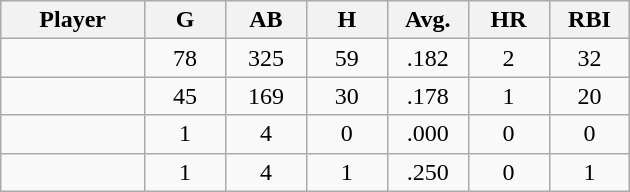<table class="wikitable sortable">
<tr>
<th bgcolor="#DDDDFF" width="16%">Player</th>
<th bgcolor="#DDDDFF" width="9%">G</th>
<th bgcolor="#DDDDFF" width="9%">AB</th>
<th bgcolor="#DDDDFF" width="9%">H</th>
<th bgcolor="#DDDDFF" width="9%">Avg.</th>
<th bgcolor="#DDDDFF" width="9%">HR</th>
<th bgcolor="#DDDDFF" width="9%">RBI</th>
</tr>
<tr align="center">
<td></td>
<td>78</td>
<td>325</td>
<td>59</td>
<td>.182</td>
<td>2</td>
<td>32</td>
</tr>
<tr align="center">
<td></td>
<td>45</td>
<td>169</td>
<td>30</td>
<td>.178</td>
<td>1</td>
<td>20</td>
</tr>
<tr align="center">
<td></td>
<td>1</td>
<td>4</td>
<td>0</td>
<td>.000</td>
<td>0</td>
<td>0</td>
</tr>
<tr align="center">
<td></td>
<td>1</td>
<td>4</td>
<td>1</td>
<td>.250</td>
<td>0</td>
<td>1</td>
</tr>
</table>
